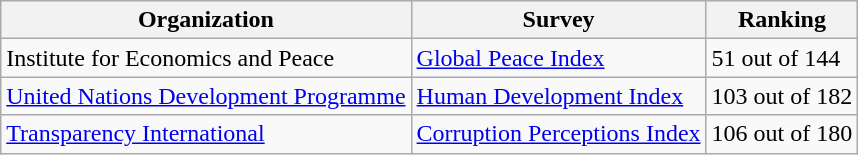<table class="wikitable">
<tr>
<th>Organization</th>
<th>Survey</th>
<th>Ranking</th>
</tr>
<tr>
<td>Institute for Economics and Peace </td>
<td><a href='#'>Global Peace Index</a></td>
<td>51 out of 144</td>
</tr>
<tr>
<td><a href='#'>United Nations Development Programme</a></td>
<td><a href='#'>Human Development Index</a></td>
<td>103 out of 182</td>
</tr>
<tr>
<td><a href='#'>Transparency International</a></td>
<td><a href='#'>Corruption Perceptions Index</a></td>
<td>106 out of 180</td>
</tr>
</table>
